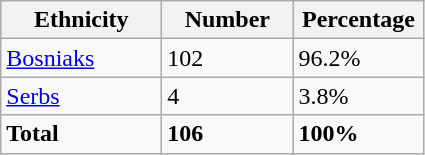<table class="wikitable">
<tr>
<th width="100px">Ethnicity</th>
<th width="80px">Number</th>
<th width="80px">Percentage</th>
</tr>
<tr>
<td><a href='#'>Bosniaks</a></td>
<td>102</td>
<td>96.2%</td>
</tr>
<tr>
<td><a href='#'>Serbs</a></td>
<td>4</td>
<td>3.8%</td>
</tr>
<tr>
<td><strong>Total</strong></td>
<td><strong>106</strong></td>
<td><strong>100%</strong></td>
</tr>
</table>
